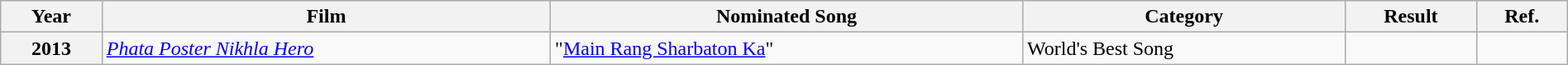<table class="wikitable plainrowheaders" width="100%" "textcolor:#000;">
<tr>
<th>Year</th>
<th>Film</th>
<th>Nominated Song</th>
<th>Category</th>
<th>Result</th>
<th>Ref.</th>
</tr>
<tr>
<th>2013</th>
<td><em><a href='#'>Phata Poster Nikhla Hero</a></em></td>
<td>"<a href='#'>Main Rang Sharbaton Ka</a>"</td>
<td>World's Best Song</td>
<td></td>
<td></td>
</tr>
</table>
